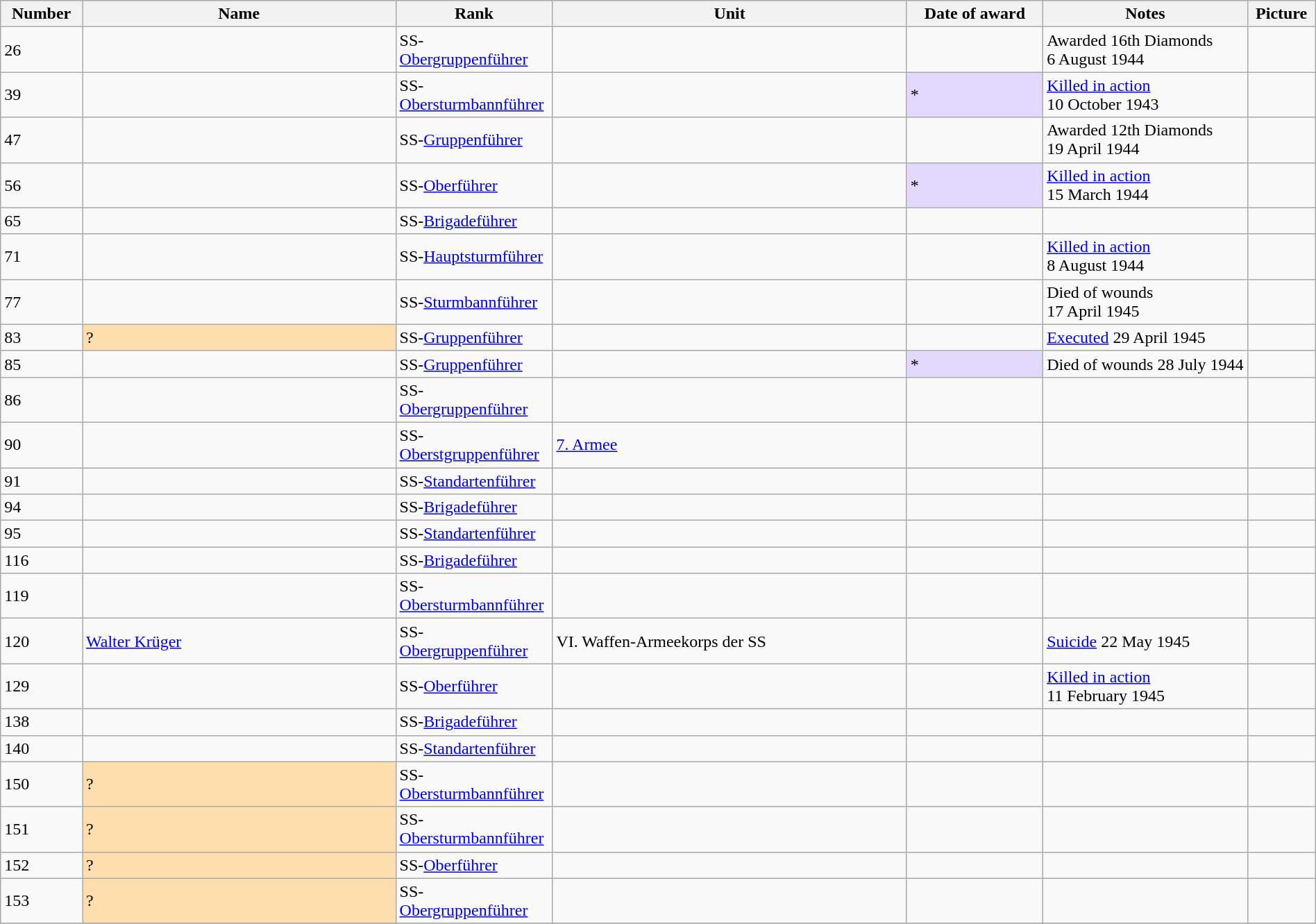<table class="wikitable sortable" style="width:100%;">
<tr>
<th width="6%">Number</th>
<th width="23%">Name</th>
<th width="10%">Rank</th>
<th width="26%">Unit</th>
<th width="10%">Date of award</th>
<th width="15%">Notes</th>
<th width="5%" class="unsortable">Picture</th>
</tr>
<tr>
<td>26</td>
<td></td>
<td>SS-<a href='#'>Obergruppenführer</a></td>
<td></td>
<td></td>
<td>Awarded 16th Diamonds 6 August 1944</td>
<td></td>
</tr>
<tr>
<td>39</td>
<td></td>
<td>SS-<a href='#'>Obersturmbannführer</a></td>
<td></td>
<td style="background:#e3d9ff;" align="left">*</td>
<td><a href='#'>Killed in action</a> 10 October 1943</td>
<td></td>
</tr>
<tr>
<td>47</td>
<td></td>
<td>SS-<a href='#'>Gruppenführer</a></td>
<td></td>
<td></td>
<td>Awarded 12th Diamonds 19 April 1944</td>
<td></td>
</tr>
<tr>
<td>56</td>
<td></td>
<td>SS-<a href='#'>Oberführer</a></td>
<td></td>
<td style="background:#e3d9ff;" align="left">*</td>
<td><a href='#'>Killed in action</a> 15 March 1944</td>
<td></td>
</tr>
<tr>
<td>65</td>
<td></td>
<td>SS-<a href='#'>Brigadeführer</a></td>
<td></td>
<td></td>
<td></td>
<td></td>
</tr>
<tr>
<td>71</td>
<td></td>
<td>SS-<a href='#'>Hauptsturmführer</a></td>
<td></td>
<td></td>
<td><a href='#'>Killed in action</a> 8 August 1944</td>
<td></td>
</tr>
<tr>
<td>77</td>
<td></td>
<td>SS-<a href='#'>Sturmbannführer</a></td>
<td></td>
<td></td>
<td>Died of wounds 17 April 1945</td>
<td></td>
</tr>
<tr>
<td>83</td>
<td style="background:#ffdead;">?</td>
<td>SS-<a href='#'>Gruppenführer</a></td>
<td></td>
<td></td>
<td><a href='#'>Executed</a> 29 April 1945</td>
<td></td>
</tr>
<tr>
<td>85</td>
<td></td>
<td>SS-<a href='#'>Gruppenführer</a></td>
<td></td>
<td style="background:#e3d9ff;" align="left">*</td>
<td>Died of wounds 28 July 1944</td>
<td></td>
</tr>
<tr>
<td>86</td>
<td></td>
<td>SS-<a href='#'>Obergruppenführer</a></td>
<td></td>
<td></td>
<td></td>
<td></td>
</tr>
<tr>
<td>90</td>
<td></td>
<td>SS-<a href='#'>Oberstgruppenführer</a></td>
<td><a href='#'>7. Armee</a></td>
<td></td>
<td></td>
<td></td>
</tr>
<tr>
<td>91</td>
<td></td>
<td>SS-<a href='#'>Standartenführer</a></td>
<td></td>
<td></td>
<td></td>
<td></td>
</tr>
<tr>
<td>94</td>
<td></td>
<td>SS-<a href='#'>Brigadeführer</a></td>
<td></td>
<td></td>
<td></td>
<td></td>
</tr>
<tr>
<td>95</td>
<td></td>
<td>SS-<a href='#'>Standartenführer</a></td>
<td></td>
<td></td>
<td></td>
<td></td>
</tr>
<tr>
<td>116</td>
<td></td>
<td>SS-<a href='#'>Brigadeführer</a></td>
<td></td>
<td></td>
<td></td>
<td></td>
</tr>
<tr>
<td>119</td>
<td></td>
<td>SS-<a href='#'>Obersturmbannführer</a></td>
<td></td>
<td></td>
<td></td>
<td></td>
</tr>
<tr>
<td>120</td>
<td><a href='#'>Walter Krüger</a></td>
<td>SS-<a href='#'>Obergruppenführer</a></td>
<td>VI. Waffen-Armeekorps der SS</td>
<td></td>
<td><a href='#'>Suicide</a> 22 May 1945</td>
<td></td>
</tr>
<tr>
<td>129</td>
<td></td>
<td>SS-<a href='#'>Oberführer</a></td>
<td></td>
<td></td>
<td><a href='#'>Killed in action</a> 11 February 1945</td>
<td></td>
</tr>
<tr>
<td>138</td>
<td></td>
<td>SS-<a href='#'>Brigadeführer</a></td>
<td></td>
<td></td>
<td></td>
<td></td>
</tr>
<tr>
<td>140</td>
<td></td>
<td>SS-<a href='#'>Standartenführer</a></td>
<td></td>
<td></td>
<td></td>
<td></td>
</tr>
<tr>
<td>150</td>
<td style="background:#ffdead;">?</td>
<td>SS-<a href='#'>Obersturmbannführer</a></td>
<td></td>
<td></td>
<td></td>
<td></td>
</tr>
<tr>
<td>151</td>
<td style="background:#ffdead;">?</td>
<td>SS-<a href='#'>Obersturmbannführer</a></td>
<td></td>
<td></td>
<td></td>
<td></td>
</tr>
<tr>
<td>152</td>
<td style="background:#ffdead;">?</td>
<td>SS-<a href='#'>Oberführer</a></td>
<td></td>
<td></td>
<td></td>
<td></td>
</tr>
<tr>
<td>153</td>
<td style="background:#ffdead;">?</td>
<td>SS-<a href='#'>Obergruppenführer</a></td>
<td></td>
<td></td>
<td></td>
<td></td>
</tr>
<tr>
</tr>
</table>
